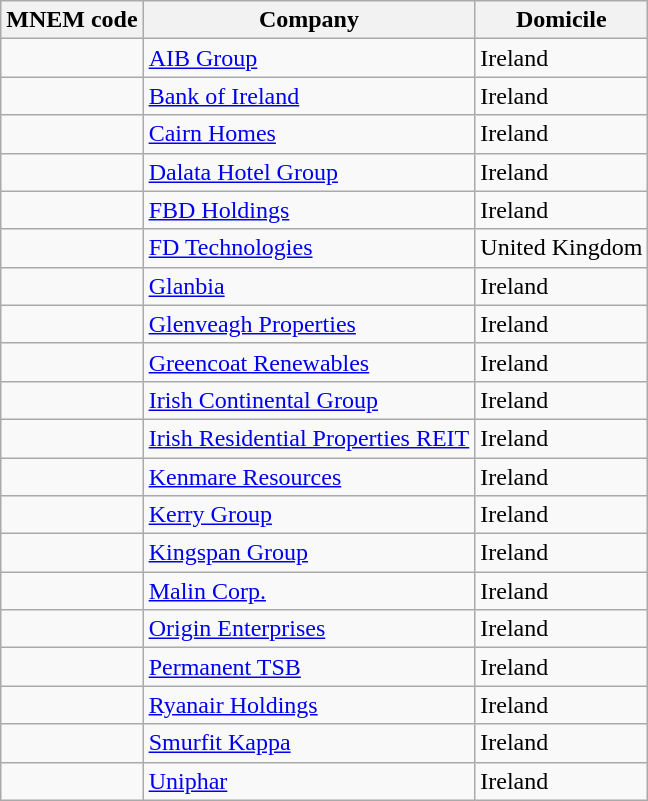<table class="wikitable sortable">
<tr>
<th>MNEM code</th>
<th>Company</th>
<th>Domicile</th>
</tr>
<tr>
<td></td>
<td><a href='#'>AIB Group</a></td>
<td>Ireland</td>
</tr>
<tr>
<td></td>
<td><a href='#'>Bank of Ireland</a></td>
<td>Ireland</td>
</tr>
<tr>
<td></td>
<td><a href='#'>Cairn Homes</a></td>
<td>Ireland</td>
</tr>
<tr>
<td></td>
<td><a href='#'>Dalata Hotel Group</a></td>
<td>Ireland</td>
</tr>
<tr>
<td></td>
<td><a href='#'>FBD Holdings</a></td>
<td>Ireland</td>
</tr>
<tr>
<td></td>
<td><a href='#'>FD Technologies</a></td>
<td>United Kingdom</td>
</tr>
<tr>
<td></td>
<td><a href='#'>Glanbia</a></td>
<td>Ireland</td>
</tr>
<tr>
<td></td>
<td><a href='#'>Glenveagh Properties</a></td>
<td>Ireland</td>
</tr>
<tr>
<td></td>
<td><a href='#'>Greencoat Renewables</a></td>
<td>Ireland</td>
</tr>
<tr>
<td></td>
<td><a href='#'>Irish Continental Group</a></td>
<td>Ireland</td>
</tr>
<tr>
<td></td>
<td><a href='#'>Irish Residential Properties REIT</a></td>
<td>Ireland</td>
</tr>
<tr>
<td></td>
<td><a href='#'>Kenmare Resources</a></td>
<td>Ireland</td>
</tr>
<tr>
<td></td>
<td><a href='#'>Kerry Group</a></td>
<td>Ireland</td>
</tr>
<tr>
<td></td>
<td><a href='#'>Kingspan Group</a></td>
<td>Ireland</td>
</tr>
<tr>
<td></td>
<td><a href='#'>Malin Corp.</a></td>
<td>Ireland</td>
</tr>
<tr>
<td></td>
<td><a href='#'>Origin Enterprises</a></td>
<td>Ireland</td>
</tr>
<tr>
<td></td>
<td><a href='#'>Permanent TSB</a></td>
<td>Ireland</td>
</tr>
<tr>
<td></td>
<td><a href='#'>Ryanair Holdings</a></td>
<td>Ireland</td>
</tr>
<tr>
<td></td>
<td><a href='#'>Smurfit Kappa</a></td>
<td>Ireland</td>
</tr>
<tr>
<td></td>
<td><a href='#'>Uniphar</a></td>
<td>Ireland</td>
</tr>
</table>
